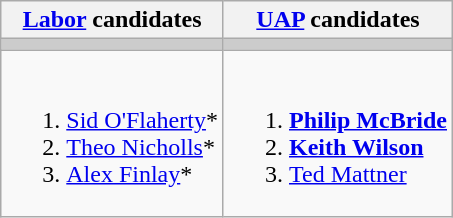<table class="wikitable">
<tr>
<th><a href='#'>Labor</a> candidates</th>
<th><a href='#'>UAP</a> candidates</th>
</tr>
<tr bgcolor="#cccccc">
<td></td>
<td></td>
</tr>
<tr>
<td><br><ol><li><a href='#'>Sid O'Flaherty</a>*</li><li><a href='#'>Theo Nicholls</a>*</li><li><a href='#'>Alex Finlay</a>*</li></ol></td>
<td valign=top><br><ol><li><strong><a href='#'>Philip McBride</a></strong></li><li><strong><a href='#'>Keith Wilson</a></strong></li><li><a href='#'>Ted Mattner</a></li></ol></td>
</tr>
</table>
